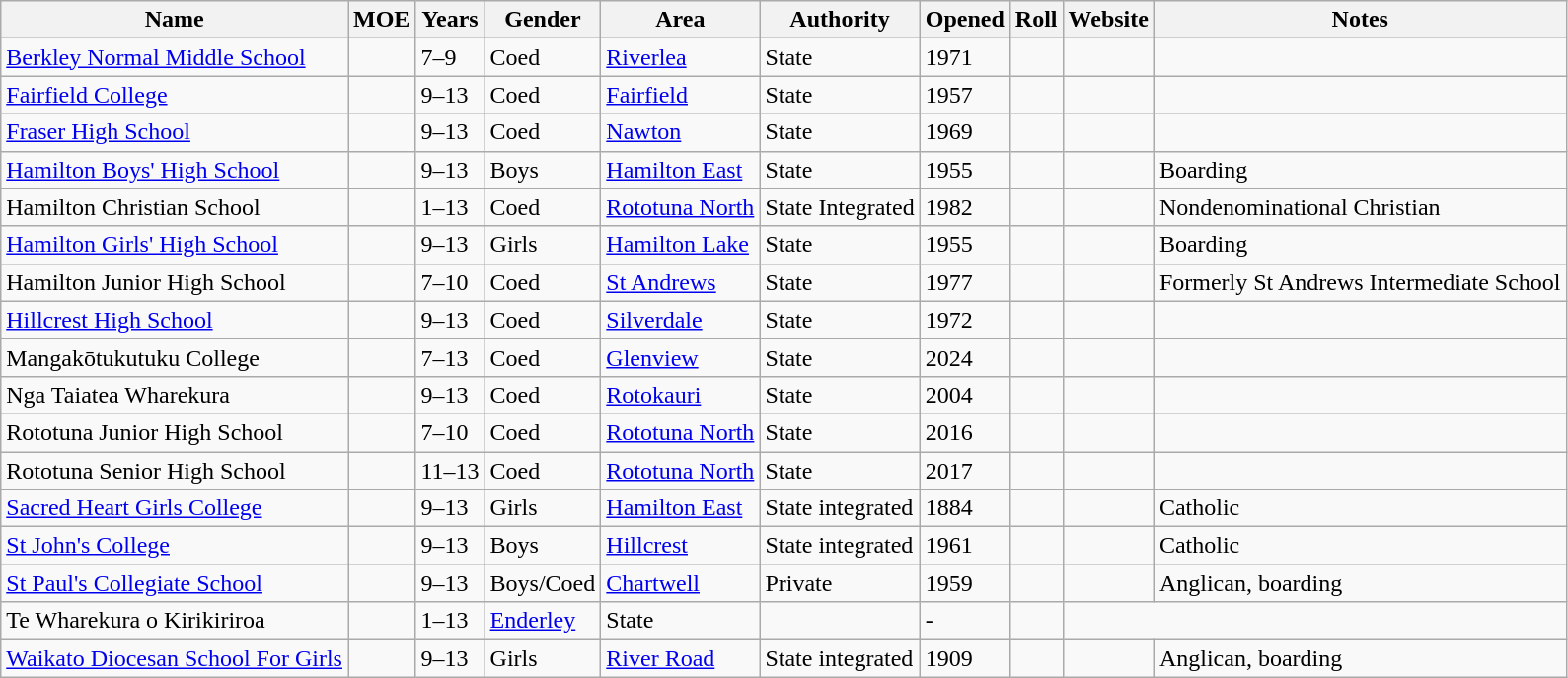<table class="wikitable sortable">
<tr>
<th>Name</th>
<th>MOE</th>
<th>Years</th>
<th>Gender</th>
<th>Area</th>
<th>Authority</th>
<th>Opened</th>
<th>Roll</th>
<th>Website</th>
<th>Notes</th>
</tr>
<tr>
<td><a href='#'>Berkley Normal Middle School</a></td>
<td></td>
<td>7–9</td>
<td>Coed</td>
<td><a href='#'>Riverlea</a></td>
<td>State</td>
<td>1971</td>
<td></td>
<td></td>
<td></td>
</tr>
<tr>
<td><a href='#'>Fairfield College</a></td>
<td></td>
<td>9–13</td>
<td>Coed</td>
<td><a href='#'>Fairfield</a></td>
<td>State</td>
<td>1957</td>
<td></td>
<td></td>
<td></td>
</tr>
<tr>
<td><a href='#'>Fraser High School</a></td>
<td></td>
<td>9–13</td>
<td>Coed</td>
<td><a href='#'>Nawton</a></td>
<td>State</td>
<td>1969</td>
<td></td>
<td></td>
<td></td>
</tr>
<tr>
<td><a href='#'>Hamilton Boys' High School</a></td>
<td></td>
<td>9–13</td>
<td>Boys</td>
<td><a href='#'>Hamilton East</a></td>
<td>State</td>
<td>1955</td>
<td></td>
<td></td>
<td>Boarding</td>
</tr>
<tr>
<td>Hamilton Christian School</td>
<td></td>
<td>1–13</td>
<td>Coed</td>
<td><a href='#'>Rototuna North</a></td>
<td>State Integrated</td>
<td>1982</td>
<td></td>
<td></td>
<td>Nondenominational Christian</td>
</tr>
<tr>
<td><a href='#'>Hamilton Girls' High School</a></td>
<td></td>
<td>9–13</td>
<td>Girls</td>
<td><a href='#'>Hamilton Lake</a></td>
<td>State</td>
<td>1955</td>
<td></td>
<td></td>
<td>Boarding</td>
</tr>
<tr>
<td>Hamilton Junior High School</td>
<td></td>
<td>7–10</td>
<td>Coed</td>
<td><a href='#'>St Andrews</a></td>
<td>State</td>
<td>1977</td>
<td></td>
<td></td>
<td>Formerly St Andrews Intermediate School</td>
</tr>
<tr>
<td><a href='#'>Hillcrest High School</a></td>
<td></td>
<td>9–13</td>
<td>Coed</td>
<td><a href='#'>Silverdale</a></td>
<td>State</td>
<td>1972</td>
<td></td>
<td></td>
<td></td>
</tr>
<tr>
<td>Mangakōtukutuku College</td>
<td></td>
<td>7–13</td>
<td>Coed</td>
<td><a href='#'>Glenview</a></td>
<td>State</td>
<td>2024</td>
<td></td>
<td></td>
<td></td>
</tr>
<tr>
<td>Nga Taiatea Wharekura</td>
<td></td>
<td>9–13</td>
<td>Coed</td>
<td><a href='#'>Rotokauri</a></td>
<td>State</td>
<td>2004</td>
<td></td>
<td></td>
<td></td>
</tr>
<tr>
<td>Rototuna Junior High School</td>
<td></td>
<td>7–10</td>
<td>Coed</td>
<td><a href='#'>Rototuna North</a></td>
<td>State</td>
<td>2016</td>
<td></td>
<td></td>
<td></td>
</tr>
<tr>
<td>Rototuna Senior High School</td>
<td></td>
<td>11–13</td>
<td>Coed</td>
<td><a href='#'>Rototuna North</a></td>
<td>State</td>
<td>2017</td>
<td></td>
<td></td>
<td></td>
</tr>
<tr>
<td><a href='#'>Sacred Heart Girls College</a></td>
<td></td>
<td>9–13</td>
<td>Girls</td>
<td><a href='#'>Hamilton East</a></td>
<td>State integrated</td>
<td>1884</td>
<td></td>
<td></td>
<td>Catholic</td>
</tr>
<tr>
<td><a href='#'>St John's College</a></td>
<td></td>
<td>9–13</td>
<td>Boys</td>
<td><a href='#'>Hillcrest</a></td>
<td>State integrated</td>
<td>1961</td>
<td></td>
<td></td>
<td>Catholic</td>
</tr>
<tr>
<td><a href='#'>St Paul's Collegiate School</a></td>
<td></td>
<td>9–13</td>
<td>Boys/Coed</td>
<td><a href='#'>Chartwell</a></td>
<td>Private</td>
<td>1959</td>
<td></td>
<td></td>
<td>Anglican, boarding</td>
</tr>
<tr>
<td>Te Wharekura o Kirikiriroa</td>
<td></td>
<td>1–13</td>
<td><a href='#'>Enderley</a></td>
<td>State</td>
<td></td>
<td>-</td>
<td></td>
</tr>
<tr>
<td><a href='#'>Waikato Diocesan School For Girls</a></td>
<td></td>
<td>9–13</td>
<td>Girls</td>
<td><a href='#'>River Road</a></td>
<td>State integrated</td>
<td>1909</td>
<td></td>
<td></td>
<td>Anglican, boarding</td>
</tr>
</table>
